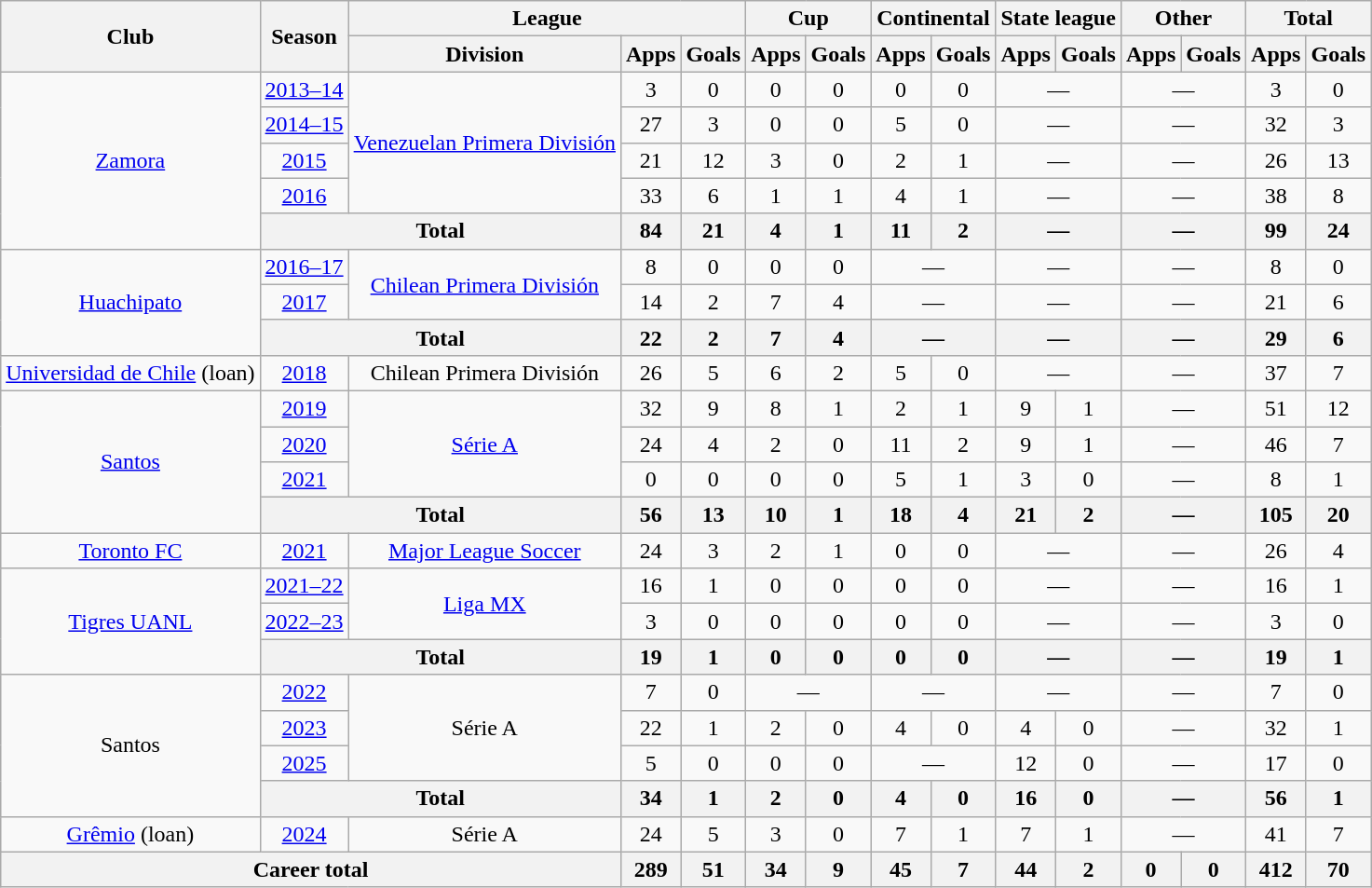<table class="wikitable" style="text-align:center">
<tr>
<th rowspan="2">Club</th>
<th rowspan="2">Season</th>
<th colspan="3">League</th>
<th colspan="2">Cup</th>
<th colspan="2">Continental</th>
<th colspan="2">State league</th>
<th colspan="2">Other</th>
<th colspan="2">Total</th>
</tr>
<tr>
<th>Division</th>
<th>Apps</th>
<th>Goals</th>
<th>Apps</th>
<th>Goals</th>
<th>Apps</th>
<th>Goals</th>
<th>Apps</th>
<th>Goals</th>
<th>Apps</th>
<th>Goals</th>
<th>Apps</th>
<th>Goals</th>
</tr>
<tr>
<td rowspan="5"><a href='#'>Zamora</a></td>
<td><a href='#'>2013–14</a></td>
<td rowspan="4"><a href='#'>Venezuelan Primera División</a></td>
<td>3</td>
<td>0</td>
<td>0</td>
<td>0</td>
<td>0</td>
<td>0</td>
<td colspan="2">—</td>
<td colspan="2">—</td>
<td>3</td>
<td>0</td>
</tr>
<tr>
<td><a href='#'>2014–15</a></td>
<td>27</td>
<td>3</td>
<td>0</td>
<td>0</td>
<td>5</td>
<td>0</td>
<td colspan="2">—</td>
<td colspan="2">—</td>
<td>32</td>
<td>3</td>
</tr>
<tr>
<td><a href='#'>2015</a></td>
<td>21</td>
<td>12</td>
<td>3</td>
<td>0</td>
<td>2</td>
<td>1</td>
<td colspan="2">—</td>
<td colspan="2">—</td>
<td>26</td>
<td>13</td>
</tr>
<tr>
<td><a href='#'>2016</a></td>
<td>33</td>
<td>6</td>
<td>1</td>
<td>1</td>
<td>4</td>
<td>1</td>
<td colspan="2">—</td>
<td colspan="2">—</td>
<td>38</td>
<td>8</td>
</tr>
<tr>
<th colspan="2">Total</th>
<th>84</th>
<th>21</th>
<th>4</th>
<th>1</th>
<th>11</th>
<th>2</th>
<th colspan="2">—</th>
<th colspan="2">—</th>
<th>99</th>
<th>24</th>
</tr>
<tr>
<td rowspan="3"><a href='#'>Huachipato</a></td>
<td><a href='#'>2016–17</a></td>
<td rowspan="2"><a href='#'>Chilean Primera División</a></td>
<td>8</td>
<td>0</td>
<td>0</td>
<td>0</td>
<td colspan="2">—</td>
<td colspan="2">—</td>
<td colspan="2">—</td>
<td>8</td>
<td>0</td>
</tr>
<tr>
<td><a href='#'>2017</a></td>
<td>14</td>
<td>2</td>
<td>7</td>
<td>4</td>
<td colspan="2">—</td>
<td colspan="2">—</td>
<td colspan="2">—</td>
<td>21</td>
<td>6</td>
</tr>
<tr>
<th colspan="2">Total</th>
<th>22</th>
<th>2</th>
<th>7</th>
<th>4</th>
<th colspan="2">—</th>
<th colspan="2">—</th>
<th colspan="2">—</th>
<th>29</th>
<th>6</th>
</tr>
<tr>
<td><a href='#'>Universidad de Chile</a> (loan)</td>
<td><a href='#'>2018</a></td>
<td>Chilean Primera División</td>
<td>26</td>
<td>5</td>
<td>6</td>
<td>2</td>
<td>5</td>
<td>0</td>
<td colspan="2">—</td>
<td colspan="2">—</td>
<td>37</td>
<td>7</td>
</tr>
<tr>
<td rowspan="4"><a href='#'>Santos</a></td>
<td><a href='#'>2019</a></td>
<td rowspan="3"><a href='#'>Série A</a></td>
<td>32</td>
<td>9</td>
<td>8</td>
<td>1</td>
<td>2</td>
<td>1</td>
<td>9</td>
<td>1</td>
<td colspan="2">—</td>
<td>51</td>
<td>12</td>
</tr>
<tr>
<td><a href='#'>2020</a></td>
<td>24</td>
<td>4</td>
<td>2</td>
<td>0</td>
<td>11</td>
<td>2</td>
<td>9</td>
<td>1</td>
<td colspan="2">—</td>
<td>46</td>
<td>7</td>
</tr>
<tr>
<td><a href='#'>2021</a></td>
<td>0</td>
<td>0</td>
<td>0</td>
<td>0</td>
<td>5</td>
<td>1</td>
<td>3</td>
<td>0</td>
<td colspan="2">—</td>
<td>8</td>
<td>1</td>
</tr>
<tr>
<th colspan="2">Total</th>
<th>56</th>
<th>13</th>
<th>10</th>
<th>1</th>
<th>18</th>
<th>4</th>
<th>21</th>
<th>2</th>
<th colspan="2">—</th>
<th>105</th>
<th>20</th>
</tr>
<tr>
<td><a href='#'>Toronto FC</a></td>
<td><a href='#'>2021</a></td>
<td><a href='#'>Major League Soccer</a></td>
<td>24</td>
<td>3</td>
<td>2</td>
<td>1</td>
<td>0</td>
<td>0</td>
<td colspan="2">—</td>
<td colspan="2">—</td>
<td>26</td>
<td>4</td>
</tr>
<tr>
<td rowspan="3"><a href='#'>Tigres UANL</a></td>
<td><a href='#'>2021–22</a></td>
<td rowspan="2"><a href='#'>Liga MX</a></td>
<td>16</td>
<td>1</td>
<td>0</td>
<td>0</td>
<td>0</td>
<td>0</td>
<td colspan="2">—</td>
<td colspan="2">—</td>
<td>16</td>
<td>1</td>
</tr>
<tr>
<td><a href='#'>2022–23</a></td>
<td>3</td>
<td>0</td>
<td>0</td>
<td>0</td>
<td>0</td>
<td>0</td>
<td colspan="2">—</td>
<td colspan="2">—</td>
<td>3</td>
<td>0</td>
</tr>
<tr>
<th colspan="2">Total</th>
<th>19</th>
<th>1</th>
<th>0</th>
<th>0</th>
<th>0</th>
<th>0</th>
<th colspan="2">—</th>
<th colspan="2">—</th>
<th>19</th>
<th>1</th>
</tr>
<tr>
<td rowspan="4">Santos</td>
<td><a href='#'>2022</a></td>
<td rowspan="3">Série A</td>
<td>7</td>
<td>0</td>
<td colspan="2">—</td>
<td colspan="2">—</td>
<td colspan="2">—</td>
<td colspan="2">—</td>
<td>7</td>
<td>0</td>
</tr>
<tr>
<td><a href='#'>2023</a></td>
<td>22</td>
<td>1</td>
<td>2</td>
<td>0</td>
<td>4</td>
<td>0</td>
<td>4</td>
<td>0</td>
<td colspan="2">—</td>
<td>32</td>
<td>1</td>
</tr>
<tr>
<td><a href='#'>2025</a></td>
<td>5</td>
<td>0</td>
<td>0</td>
<td>0</td>
<td colspan="2">—</td>
<td>12</td>
<td>0</td>
<td colspan="2">—</td>
<td>17</td>
<td>0</td>
</tr>
<tr>
<th colspan="2">Total</th>
<th>34</th>
<th>1</th>
<th>2</th>
<th>0</th>
<th>4</th>
<th>0</th>
<th>16</th>
<th>0</th>
<th colspan="2">—</th>
<th>56</th>
<th>1</th>
</tr>
<tr>
<td><a href='#'>Grêmio</a> (loan)</td>
<td><a href='#'>2024</a></td>
<td>Série A</td>
<td>24</td>
<td>5</td>
<td>3</td>
<td>0</td>
<td>7</td>
<td>1</td>
<td>7</td>
<td>1</td>
<td colspan="2">—</td>
<td>41</td>
<td>7</td>
</tr>
<tr>
<th colspan="3">Career total</th>
<th>289</th>
<th>51</th>
<th>34</th>
<th>9</th>
<th>45</th>
<th>7</th>
<th>44</th>
<th>2</th>
<th>0</th>
<th>0</th>
<th>412</th>
<th>70</th>
</tr>
</table>
